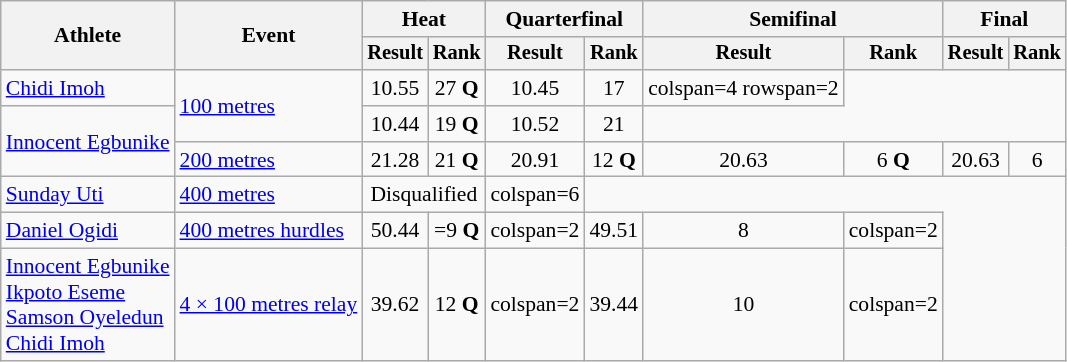<table class=wikitable style=font-size:90%>
<tr>
<th rowspan=2>Athlete</th>
<th rowspan=2>Event</th>
<th colspan=2>Heat</th>
<th colspan=2>Quarterfinal</th>
<th colspan=2>Semifinal</th>
<th colspan=2>Final</th>
</tr>
<tr style=font-size:95%>
<th>Result</th>
<th>Rank</th>
<th>Result</th>
<th>Rank</th>
<th>Result</th>
<th>Rank</th>
<th>Result</th>
<th>Rank</th>
</tr>
<tr align=center>
<td align=left><a href='#'>Chidi Imoh</a></td>
<td align=left rowspan=2><a href='#'>100 metres</a></td>
<td>10.55</td>
<td>27 <strong>Q</strong></td>
<td>10.45</td>
<td>17</td>
<td>colspan=4 rowspan=2 </td>
</tr>
<tr align=center>
<td align=left rowspan=2><a href='#'>Innocent Egbunike</a></td>
<td>10.44</td>
<td>19 <strong>Q</strong></td>
<td>10.52</td>
<td>21</td>
</tr>
<tr align=center>
<td align=left><a href='#'>200 metres</a></td>
<td>21.28</td>
<td>21 <strong>Q</strong></td>
<td>20.91</td>
<td>12 <strong>Q</strong></td>
<td>20.63</td>
<td>6 <strong>Q</strong></td>
<td>20.63</td>
<td>6</td>
</tr>
<tr align=center>
<td align=left><a href='#'>Sunday Uti</a></td>
<td align=left><a href='#'>400 metres</a></td>
<td colspan=2>Disqualified</td>
<td>colspan=6 </td>
</tr>
<tr align=center>
<td align=left><a href='#'>Daniel Ogidi</a></td>
<td align=left><a href='#'>400 metres hurdles</a></td>
<td>50.44</td>
<td>=9 <strong>Q</strong></td>
<td>colspan=2 </td>
<td>49.51</td>
<td>8</td>
<td>colspan=2 </td>
</tr>
<tr align=center>
<td align=left><a href='#'>Innocent Egbunike</a><br><a href='#'>Ikpoto Eseme</a><br><a href='#'>Samson Oyeledun</a><br><a href='#'>Chidi Imoh</a></td>
<td align=left><a href='#'>4 × 100 metres relay</a></td>
<td>39.62</td>
<td>12 <strong>Q</strong></td>
<td>colspan=2 </td>
<td>39.44</td>
<td>10</td>
<td>colspan=2 </td>
</tr>
</table>
